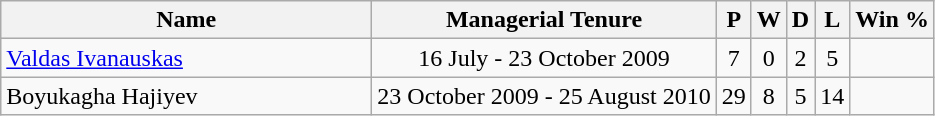<table class="wikitable sortable" style="text-align: center;">
<tr>
<th style="width:15em">Name</th>
<th>Managerial Tenure</th>
<th>P</th>
<th>W</th>
<th>D</th>
<th>L</th>
<th>Win %</th>
</tr>
<tr>
<td align="left"> <a href='#'>Valdas Ivanauskas</a></td>
<td>16 July - 23 October 2009</td>
<td>7</td>
<td>0</td>
<td>2</td>
<td>5</td>
<td></td>
</tr>
<tr>
<td align="left"> Boyukagha Hajiyev</td>
<td>23 October 2009 - 25 August 2010</td>
<td>29</td>
<td>8</td>
<td>5</td>
<td>14</td>
<td></td>
</tr>
</table>
